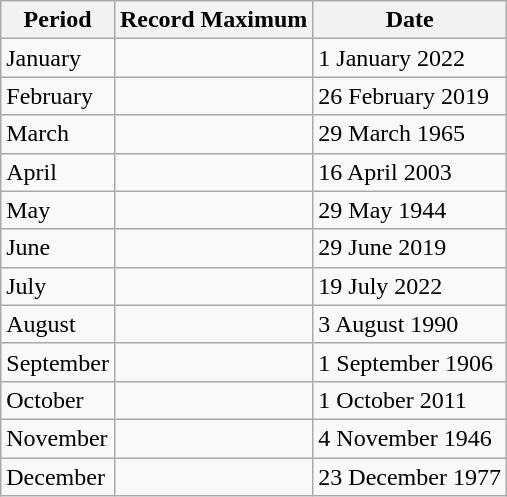<table class="wikitable">
<tr>
<th>Period</th>
<th>Record Maximum</th>
<th>Date</th>
</tr>
<tr>
<td>January</td>
<td align="right"></td>
<td>1 January 2022</td>
</tr>
<tr>
<td>February</td>
<td align="right"></td>
<td>26 February 2019</td>
</tr>
<tr>
<td>March</td>
<td align="right"></td>
<td>29 March 1965</td>
</tr>
<tr>
<td>April</td>
<td align="right"></td>
<td>16 April 2003</td>
</tr>
<tr>
<td>May</td>
<td align="right"></td>
<td>29 May 1944</td>
</tr>
<tr>
<td>June</td>
<td align="right"></td>
<td>29 June 2019</td>
</tr>
<tr>
<td>July</td>
<td align="right"></td>
<td>19 July 2022</td>
</tr>
<tr>
<td>August</td>
<td align="right"></td>
<td>3 August 1990</td>
</tr>
<tr>
<td>September</td>
<td align="right"></td>
<td>1 September 1906</td>
</tr>
<tr>
<td>October</td>
<td align="right"></td>
<td>1 October 2011</td>
</tr>
<tr>
<td>November</td>
<td align="right"></td>
<td>4 November 1946</td>
</tr>
<tr>
<td>December</td>
<td align="right"></td>
<td>23 December 1977</td>
</tr>
</table>
